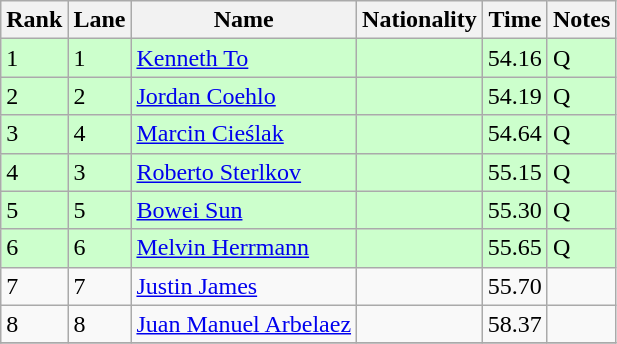<table class="wikitable">
<tr>
<th>Rank</th>
<th>Lane</th>
<th>Name</th>
<th>Nationality</th>
<th>Time</th>
<th>Notes</th>
</tr>
<tr bgcolor=ccffcc>
<td>1</td>
<td>1</td>
<td><a href='#'>Kenneth To</a></td>
<td></td>
<td>54.16</td>
<td>Q</td>
</tr>
<tr bgcolor=ccffcc>
<td>2</td>
<td>2</td>
<td><a href='#'>Jordan Coehlo</a></td>
<td></td>
<td>54.19</td>
<td>Q</td>
</tr>
<tr bgcolor=ccffcc>
<td>3</td>
<td>4</td>
<td><a href='#'>Marcin Cieślak</a></td>
<td></td>
<td>54.64</td>
<td>Q</td>
</tr>
<tr bgcolor=ccffcc>
<td>4</td>
<td>3</td>
<td><a href='#'>Roberto Sterlkov</a></td>
<td></td>
<td>55.15</td>
<td>Q</td>
</tr>
<tr bgcolor=ccffcc>
<td>5</td>
<td>5</td>
<td><a href='#'>Bowei Sun</a></td>
<td></td>
<td>55.30</td>
<td>Q</td>
</tr>
<tr bgcolor=ccffcc>
<td>6</td>
<td>6</td>
<td><a href='#'>Melvin Herrmann</a></td>
<td></td>
<td>55.65</td>
<td>Q</td>
</tr>
<tr>
<td>7</td>
<td>7</td>
<td><a href='#'>Justin James</a></td>
<td></td>
<td>55.70</td>
<td></td>
</tr>
<tr>
<td>8</td>
<td>8</td>
<td><a href='#'>Juan Manuel Arbelaez</a></td>
<td></td>
<td>58.37</td>
<td></td>
</tr>
<tr>
</tr>
</table>
